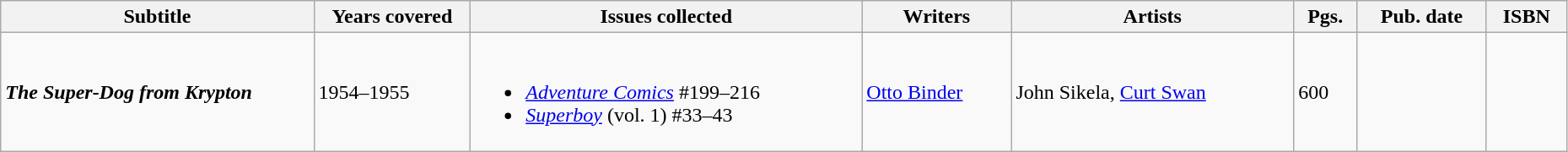<table class="wikitable sortable" width=98%>
<tr>
<th class="unsortable" width="20%">Subtitle</th>
<th width="10%">Years covered</th>
<th width="25%">Issues collected</th>
<th class="unsortable">Writers</th>
<th class="unsortable">Artists</th>
<th>Pgs.</th>
<th>Pub. date</th>
<th class="unsortable">ISBN</th>
</tr>
<tr>
<td><strong><em>The Super-Dog from Krypton</em></strong></td>
<td>1954–1955</td>
<td><br><ul><li><em><a href='#'>Adventure Comics</a></em> #199–216</li><li><em><a href='#'>Superboy</a></em> (vol. 1) #33–43</li></ul></td>
<td><a href='#'>Otto Binder</a></td>
<td>John Sikela, <a href='#'>Curt Swan</a></td>
<td>600</td>
<td></td>
<td></td>
</tr>
</table>
